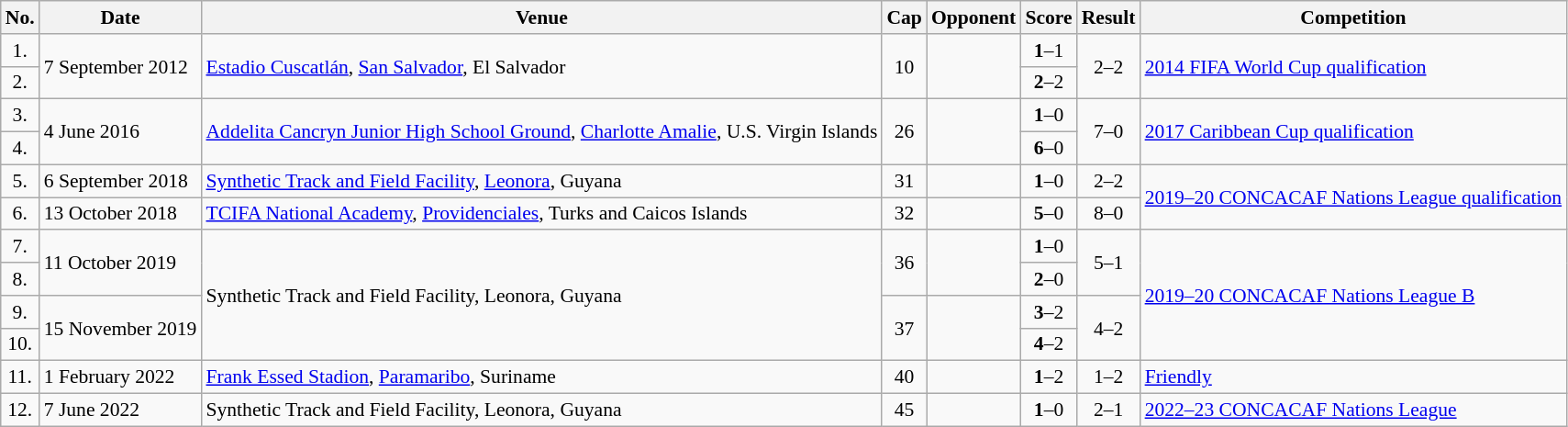<table class="wikitable collapsible" style="font-size:90%">
<tr>
<th>No.</th>
<th>Date</th>
<th>Venue</th>
<th>Cap</th>
<th>Opponent</th>
<th>Score</th>
<th>Result</th>
<th>Competition</th>
</tr>
<tr>
<td style="text-align:center;">1.</td>
<td rowspan="2">7 September 2012</td>
<td rowspan="2"><a href='#'>Estadio Cuscatlán</a>, <a href='#'>San Salvador</a>, El Salvador</td>
<td rowspan="2" style="text-align:center;">10</td>
<td rowspan="2"></td>
<td style="text-align:center;"><strong>1</strong>–1</td>
<td rowspan="2" style="text-align:center;">2–2</td>
<td rowspan="2"><a href='#'>2014 FIFA World Cup qualification</a></td>
</tr>
<tr style="text-align:center;">
<td>2.</td>
<td><strong>2</strong>–2</td>
</tr>
<tr>
<td style="text-align:center;">3.</td>
<td rowspan="2">4 June 2016</td>
<td rowspan="2"><a href='#'>Addelita Cancryn Junior High School Ground</a>, <a href='#'>Charlotte Amalie</a>, U.S. Virgin Islands</td>
<td rowspan="2" style="text-align:center;">26</td>
<td rowspan="2"></td>
<td style="text-align:center;"><strong>1</strong>–0</td>
<td rowspan="2" style="text-align:center;">7–0</td>
<td rowspan="2"><a href='#'>2017 Caribbean Cup qualification</a></td>
</tr>
<tr style="text-align:center;">
<td>4.</td>
<td><strong>6</strong>–0</td>
</tr>
<tr>
<td style="text-align:center;">5.</td>
<td>6 September 2018</td>
<td><a href='#'>Synthetic Track and Field Facility</a>, <a href='#'>Leonora</a>, Guyana</td>
<td style="text-align:center;">31</td>
<td></td>
<td style="text-align:center;"><strong>1</strong>–0</td>
<td style="text-align:center;">2–2</td>
<td rowspan=2><a href='#'>2019–20 CONCACAF Nations League qualification</a></td>
</tr>
<tr>
<td style="text-align:center;">6.</td>
<td>13 October 2018</td>
<td><a href='#'>TCIFA National Academy</a>, <a href='#'>Providenciales</a>, Turks and Caicos Islands</td>
<td style="text-align:center;">32</td>
<td></td>
<td style="text-align:center;"><strong>5</strong>–0</td>
<td style="text-align:center;">8–0</td>
</tr>
<tr>
<td style="text-align:center;">7.</td>
<td rowspan=2>11 October 2019</td>
<td rowspan=4>Synthetic Track and Field Facility, Leonora, Guyana</td>
<td rowspan=2 style="text-align:center;">36</td>
<td rowspan=2></td>
<td style="text-align:center;"><strong>1</strong>–0</td>
<td rowspan=2 style="text-align:center;">5–1</td>
<td rowspan=4><a href='#'>2019–20 CONCACAF Nations League B</a></td>
</tr>
<tr style="text-align:center;">
<td>8.</td>
<td><strong>2</strong>–0</td>
</tr>
<tr>
<td style="text-align:center;">9.</td>
<td rowspan=2>15 November 2019</td>
<td rowspan=2 style="text-align:center;">37</td>
<td rowspan=2></td>
<td style="text-align:center;"><strong>3</strong>–2</td>
<td rowspan=2 style="text-align:center;">4–2</td>
</tr>
<tr style="text-align:center;">
<td>10.</td>
<td><strong>4</strong>–2</td>
</tr>
<tr>
<td style="text-align:center;">11.</td>
<td>1 February 2022</td>
<td><a href='#'>Frank Essed Stadion</a>, <a href='#'>Paramaribo</a>, Suriname</td>
<td style="text-align:center;">40</td>
<td></td>
<td style="text-align:center;"><strong>1</strong>–2</td>
<td style="text-align:center;">1–2</td>
<td><a href='#'>Friendly</a></td>
</tr>
<tr>
<td style="text-align:center;">12.</td>
<td>7 June 2022</td>
<td>Synthetic Track and Field Facility, Leonora, Guyana</td>
<td style="text-align:center;">45</td>
<td></td>
<td style="text-align:center;"><strong>1</strong>–0</td>
<td style="text-align:center;">2–1</td>
<td><a href='#'>2022–23 CONCACAF Nations League</a></td>
</tr>
</table>
